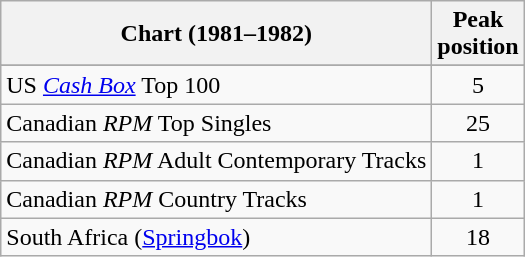<table class="wikitable sortable">
<tr>
<th>Chart (1981–1982)</th>
<th>Peak<br>position</th>
</tr>
<tr>
</tr>
<tr>
</tr>
<tr>
</tr>
<tr>
<td>US <a href='#'><em>Cash Box</em></a> Top 100</td>
<td align="center">5</td>
</tr>
<tr>
<td>Canadian <em>RPM</em> Top Singles</td>
<td align="center">25</td>
</tr>
<tr>
<td>Canadian <em>RPM</em> Adult Contemporary Tracks</td>
<td align="center">1</td>
</tr>
<tr>
<td>Canadian <em>RPM</em> Country Tracks</td>
<td align="center">1</td>
</tr>
<tr>
<td>South Africa (<a href='#'>Springbok</a>)</td>
<td align="center">18</td>
</tr>
</table>
